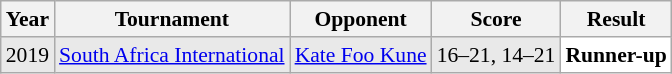<table class="sortable wikitable" style="font-size: 90%;">
<tr>
<th>Year</th>
<th>Tournament</th>
<th>Opponent</th>
<th>Score</th>
<th>Result</th>
</tr>
<tr style="background:#E9E9E9">
<td align="center">2019</td>
<td align="left"><a href='#'>South Africa International</a></td>
<td align="left"> <a href='#'>Kate Foo Kune</a></td>
<td align="left">16–21, 14–21</td>
<td style="text-align:left; background:white"> <strong>Runner-up</strong></td>
</tr>
</table>
